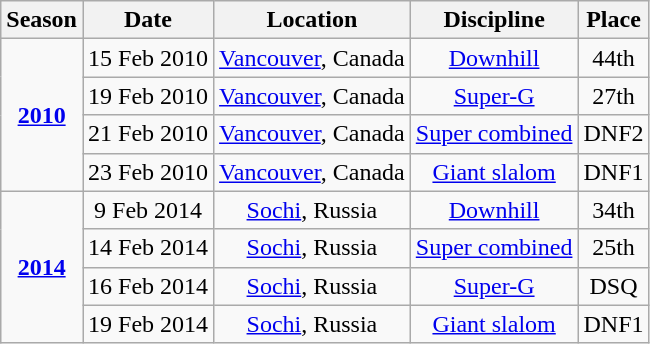<table class="wikitable">
<tr>
<th>Season</th>
<th>Date</th>
<th>Location</th>
<th>Discipline</th>
<th>Place</th>
</tr>
<tr align=center>
<td center rowspan=4><strong><a href='#'>2010</a></strong></td>
<td>15 Feb 2010</td>
<td> <a href='#'>Vancouver</a>, Canada</td>
<td><a href='#'>Downhill</a></td>
<td>44th</td>
</tr>
<tr align=center>
<td>19 Feb 2010</td>
<td> <a href='#'>Vancouver</a>, Canada</td>
<td><a href='#'>Super-G</a></td>
<td>27th</td>
</tr>
<tr align=center>
<td>21 Feb 2010</td>
<td> <a href='#'>Vancouver</a>, Canada</td>
<td><a href='#'>Super combined</a></td>
<td>DNF2</td>
</tr>
<tr align=center>
<td>23 Feb 2010</td>
<td> <a href='#'>Vancouver</a>, Canada</td>
<td><a href='#'>Giant slalom</a></td>
<td>DNF1</td>
</tr>
<tr align=center>
<td center rowspan=4><strong><a href='#'>2014</a></strong></td>
<td>9 Feb 2014</td>
<td> <a href='#'>Sochi</a>, Russia</td>
<td><a href='#'>Downhill</a></td>
<td>34th</td>
</tr>
<tr align=center>
<td>14 Feb 2014</td>
<td> <a href='#'>Sochi</a>, Russia</td>
<td><a href='#'>Super combined</a></td>
<td>25th</td>
</tr>
<tr align=center>
<td>16 Feb 2014</td>
<td> <a href='#'>Sochi</a>, Russia</td>
<td><a href='#'>Super-G</a></td>
<td>DSQ</td>
</tr>
<tr align=center>
<td>19 Feb 2014</td>
<td> <a href='#'>Sochi</a>, Russia</td>
<td><a href='#'>Giant slalom</a></td>
<td>DNF1</td>
</tr>
</table>
